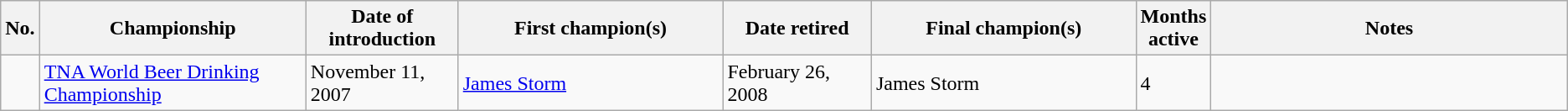<table class="wikitable sortable" border="2">
<tr>
<th width=0>No.</th>
<th width="18%">Championship</th>
<th width="10%">Date of introduction</th>
<th class="unsortable" width="18%">First champion(s)</th>
<th width="10%">Date retired</th>
<th class="unsortable" width="18%">Final champion(s)</th>
<th width=0>Months active</th>
<th class="unsortable" width="25%">Notes</th>
</tr>
<tr>
<td></td>
<td><a href='#'>TNA World Beer Drinking Championship</a></td>
<td>November 11, 2007</td>
<td><a href='#'>James Storm</a></td>
<td>February 26, 2008</td>
<td>James Storm</td>
<td>4</td>
<td></td>
</tr>
</table>
